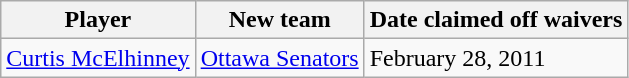<table class="wikitable">
<tr>
<th>Player</th>
<th>New team</th>
<th>Date claimed off waivers</th>
</tr>
<tr>
<td><a href='#'>Curtis McElhinney</a></td>
<td><a href='#'>Ottawa Senators</a></td>
<td>February 28, 2011</td>
</tr>
</table>
